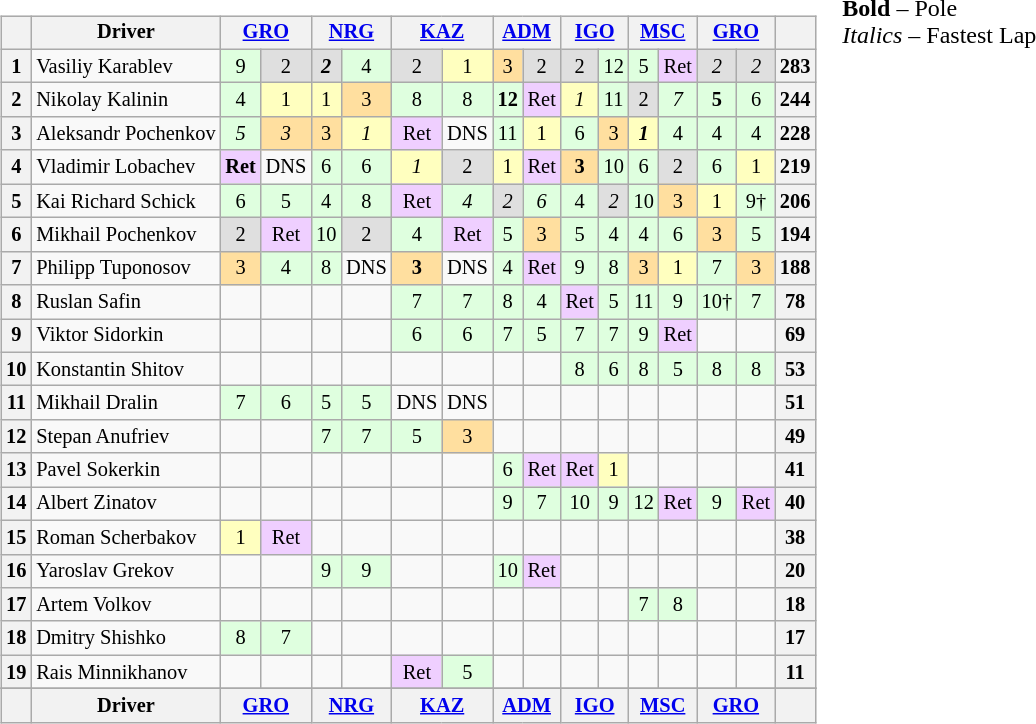<table>
<tr>
<td valign="top"><br><table align=left| class="wikitable" style="font-size: 85%; text-align: center">
<tr valign="top">
<th valign="middle"></th>
<th valign="middle">Driver</th>
<th colspan=2><a href='#'>GRO</a></th>
<th colspan=2><a href='#'>NRG</a></th>
<th colspan=2><a href='#'>KAZ</a></th>
<th colspan=2><a href='#'>ADM</a></th>
<th colspan=2><a href='#'>IGO</a></th>
<th colspan=2><a href='#'>MSC</a></th>
<th colspan=2><a href='#'>GRO</a></th>
<th valign="middle"></th>
</tr>
<tr>
<th>1</th>
<td align="left">Vasiliy Karablev</td>
<td style="background:#dfffdf;">9</td>
<td style="background:#dfdfdf;">2</td>
<td style="background:#dfdfdf;"><strong><em>2</em></strong></td>
<td style="background:#dfffdf;">4</td>
<td style="background:#dfdfdf;">2</td>
<td style="background:#ffffbf;">1</td>
<td style="background:#ffdf9f;">3</td>
<td style="background:#dfdfdf;">2</td>
<td style="background:#dfdfdf;">2</td>
<td style="background:#dfffdf;">12</td>
<td style="background:#dfffdf;">5</td>
<td style="background:#efcfff;">Ret</td>
<td style="background:#dfdfdf;"><em>2</em></td>
<td style="background:#dfdfdf;"><em>2</em></td>
<th>283</th>
</tr>
<tr>
<th>2</th>
<td align="left">Nikolay Kalinin</td>
<td style="background:#dfffdf;">4</td>
<td style="background:#ffffbf;">1</td>
<td style="background:#ffffbf;">1</td>
<td style="background:#ffdf9f;">3</td>
<td style="background:#dfffdf;">8</td>
<td style="background:#dfffdf;">8</td>
<td style="background:#dfffdf;"><strong>12</strong></td>
<td style="background:#efcfff;">Ret</td>
<td style="background:#ffffbf;"><em>1</em></td>
<td style="background:#dfffdf;">11</td>
<td style="background:#dfdfdf;">2</td>
<td style="background:#dfffdf;"><em>7</em></td>
<td style="background:#dfffdf;"><strong>5</strong></td>
<td style="background:#dfffdf;">6</td>
<th>244</th>
</tr>
<tr>
<th>3</th>
<td align="left">Aleksandr Pochenkov</td>
<td style="background:#dfffdf;"><em>5</em></td>
<td style="background:#ffdf9f;"><em>3</em></td>
<td style="background:#ffdf9f;">3</td>
<td style="background:#ffffbf;"><em>1</em></td>
<td style="background:#efcfff;">Ret</td>
<td>DNS</td>
<td style="background:#dfffdf;">11</td>
<td style="background:#ffffbf;">1</td>
<td style="background:#dfffdf;">6</td>
<td style="background:#ffdf9f;">3</td>
<td style="background:#ffffbf;"><strong><em>1</em></strong></td>
<td style="background:#dfffdf;">4</td>
<td style="background:#dfffdf;">4</td>
<td style="background:#dfffdf;">4</td>
<th>228</th>
</tr>
<tr>
<th>4</th>
<td align="left">Vladimir Lobachev</td>
<td style="background:#efcfff;"><strong>Ret</strong></td>
<td>DNS</td>
<td style="background:#dfffdf;">6</td>
<td style="background:#dfffdf;">6</td>
<td style="background:#ffffbf;"><em>1</em></td>
<td style="background:#dfdfdf;">2</td>
<td style="background:#ffffbf;">1</td>
<td style="background:#efcfff;">Ret</td>
<td style="background:#ffdf9f;"><strong>3</strong></td>
<td style="background:#dfffdf;">10</td>
<td style="background:#dfffdf;">6</td>
<td style="background:#dfdfdf;">2</td>
<td style="background:#dfffdf;">6</td>
<td style="background:#ffffbf;">1</td>
<th>219</th>
</tr>
<tr>
<th>5</th>
<td align="left">Kai Richard Schick</td>
<td style="background:#dfffdf;">6</td>
<td style="background:#dfffdf;">5</td>
<td style="background:#dfffdf;">4</td>
<td style="background:#dfffdf;">8</td>
<td style="background:#efcfff;">Ret</td>
<td style="background:#dfffdf;"><em>4</em></td>
<td style="background:#dfdfdf;"><em>2</em></td>
<td style="background:#dfffdf;"><em>6</em></td>
<td style="background:#dfffdf;">4</td>
<td style="background:#dfdfdf;"><em>2</em></td>
<td style="background:#dfffdf;">10</td>
<td style="background:#ffdf9f;">3</td>
<td style="background:#ffffbf;">1</td>
<td style="background:#dfffdf;">9†</td>
<th>206</th>
</tr>
<tr>
<th>6</th>
<td align="left">Mikhail Pochenkov</td>
<td style="background:#dfdfdf;">2</td>
<td style="background:#efcfff;">Ret</td>
<td style="background:#dfffdf;">10</td>
<td style="background:#dfdfdf;">2</td>
<td style="background:#dfffdf;">4</td>
<td style="background:#efcfff;">Ret</td>
<td style="background:#dfffdf;">5</td>
<td style="background:#ffdf9f;">3</td>
<td style="background:#dfffdf;">5</td>
<td style="background:#dfffdf;">4</td>
<td style="background:#dfffdf;">4</td>
<td style="background:#dfffdf;">6</td>
<td style="background:#ffdf9f;">3</td>
<td style="background:#dfffdf;">5</td>
<th>194</th>
</tr>
<tr>
<th>7</th>
<td align="left">Philipp Tuponosov</td>
<td style="background:#ffdf9f;">3</td>
<td style="background:#dfffdf;">4</td>
<td style="background:#dfffdf;">8</td>
<td>DNS</td>
<td style="background:#ffdf9f;"><strong>3</strong></td>
<td>DNS</td>
<td style="background:#dfffdf;">4</td>
<td style="background:#efcfff;">Ret</td>
<td style="background:#dfffdf;">9</td>
<td style="background:#dfffdf;">8</td>
<td style="background:#ffdf9f;">3</td>
<td style="background:#ffffbf;">1</td>
<td style="background:#dfffdf;">7</td>
<td style="background:#ffdf9f;">3</td>
<th>188</th>
</tr>
<tr>
<th>8</th>
<td align="left">Ruslan Safin</td>
<td></td>
<td></td>
<td></td>
<td></td>
<td style="background:#dfffdf;">7</td>
<td style="background:#dfffdf;">7</td>
<td style="background:#dfffdf;">8</td>
<td style="background:#dfffdf;">4</td>
<td style="background:#efcfff;">Ret</td>
<td style="background:#dfffdf;">5</td>
<td style="background:#dfffdf;">11</td>
<td style="background:#dfffdf;">9</td>
<td style="background:#dfffdf;">10†</td>
<td style="background:#dfffdf;">7</td>
<th>78</th>
</tr>
<tr>
<th>9</th>
<td align="left">Viktor Sidorkin</td>
<td></td>
<td></td>
<td></td>
<td></td>
<td style="background:#dfffdf;">6</td>
<td style="background:#dfffdf;">6</td>
<td style="background:#dfffdf;">7</td>
<td style="background:#dfffdf;">5</td>
<td style="background:#dfffdf;">7</td>
<td style="background:#dfffdf;">7</td>
<td style="background:#dfffdf;">9</td>
<td style="background:#efcfff;">Ret</td>
<td></td>
<td></td>
<th>69</th>
</tr>
<tr>
<th>10</th>
<td align="left">Konstantin Shitov</td>
<td></td>
<td></td>
<td></td>
<td></td>
<td></td>
<td></td>
<td></td>
<td></td>
<td style="background:#dfffdf;">8</td>
<td style="background:#dfffdf;">6</td>
<td style="background:#dfffdf;">8</td>
<td style="background:#dfffdf;">5</td>
<td style="background:#dfffdf;">8</td>
<td style="background:#dfffdf;">8</td>
<th>53</th>
</tr>
<tr>
<th>11</th>
<td align="left">Mikhail Dralin</td>
<td style="background:#dfffdf;">7</td>
<td style="background:#dfffdf;">6</td>
<td style="background:#dfffdf;">5</td>
<td style="background:#dfffdf;">5</td>
<td>DNS</td>
<td>DNS</td>
<td></td>
<td></td>
<td></td>
<td></td>
<td></td>
<td></td>
<td></td>
<td></td>
<th>51</th>
</tr>
<tr>
<th>12</th>
<td align="left">Stepan Anufriev</td>
<td></td>
<td></td>
<td style="background:#dfffdf;">7</td>
<td style="background:#dfffdf;">7</td>
<td style="background:#dfffdf;">5</td>
<td style="background:#ffdf9f;">3</td>
<td></td>
<td></td>
<td></td>
<td></td>
<td></td>
<td></td>
<td></td>
<td></td>
<th>49</th>
</tr>
<tr>
<th>13</th>
<td align="left">Pavel Sokerkin</td>
<td></td>
<td></td>
<td></td>
<td></td>
<td></td>
<td></td>
<td style="background:#dfffdf;">6</td>
<td style="background:#efcfff;">Ret</td>
<td style="background:#efcfff;">Ret</td>
<td style="background:#ffffbf;">1</td>
<td></td>
<td></td>
<td></td>
<td></td>
<th>41</th>
</tr>
<tr>
<th>14</th>
<td align="left">Albert Zinatov</td>
<td></td>
<td></td>
<td></td>
<td></td>
<td></td>
<td></td>
<td style="background:#dfffdf;">9</td>
<td style="background:#dfffdf;">7</td>
<td style="background:#dfffdf;">10</td>
<td style="background:#dfffdf;">9</td>
<td style="background:#dfffdf;">12</td>
<td style="background:#efcfff;">Ret</td>
<td style="background:#dfffdf;">9</td>
<td style="background:#efcfff;">Ret</td>
<th>40</th>
</tr>
<tr>
<th>15</th>
<td align="left">Roman Scherbakov</td>
<td style="background:#ffffbf;">1</td>
<td style="background:#efcfff;">Ret</td>
<td></td>
<td></td>
<td></td>
<td></td>
<td></td>
<td></td>
<td></td>
<td></td>
<td></td>
<td></td>
<td></td>
<td></td>
<th>38</th>
</tr>
<tr>
<th>16</th>
<td align="left">Yaroslav Grekov</td>
<td></td>
<td></td>
<td style="background:#dfffdf;">9</td>
<td style="background:#dfffdf;">9</td>
<td></td>
<td></td>
<td style="background:#dfffdf;">10</td>
<td style="background:#efcfff;">Ret</td>
<td></td>
<td></td>
<td></td>
<td></td>
<td></td>
<td></td>
<th>20</th>
</tr>
<tr>
<th>17</th>
<td align="left">Artem Volkov</td>
<td></td>
<td></td>
<td></td>
<td></td>
<td></td>
<td></td>
<td></td>
<td></td>
<td></td>
<td></td>
<td style="background:#dfffdf;">7</td>
<td style="background:#dfffdf;">8</td>
<td></td>
<td></td>
<th>18</th>
</tr>
<tr>
<th>18</th>
<td align="left">Dmitry Shishko</td>
<td style="background:#dfffdf;">8</td>
<td style="background:#dfffdf;">7</td>
<td></td>
<td></td>
<td></td>
<td></td>
<td></td>
<td></td>
<td></td>
<td></td>
<td></td>
<td></td>
<td></td>
<td></td>
<th>17</th>
</tr>
<tr>
<th>19</th>
<td align="left">Rais Minnikhanov</td>
<td></td>
<td></td>
<td></td>
<td></td>
<td style="background:#efcfff;">Ret</td>
<td style="background:#dfffdf;">5</td>
<td></td>
<td></td>
<td></td>
<td></td>
<td></td>
<td></td>
<td></td>
<td></td>
<th>11</th>
</tr>
<tr>
</tr>
<tr valign="top">
<th valign="middle"></th>
<th valign="middle">Driver</th>
<th colspan=2><a href='#'>GRO</a></th>
<th colspan=2><a href='#'>NRG</a></th>
<th colspan=2><a href='#'>KAZ</a></th>
<th colspan=2><a href='#'>ADM</a></th>
<th colspan=2><a href='#'>IGO</a></th>
<th colspan=2><a href='#'>MSC</a></th>
<th colspan=2><a href='#'>GRO</a></th>
<th valign="middle"></th>
</tr>
</table>
</td>
<td valign="top"><br>
<span><strong>Bold</strong> – Pole<br>
<em>Italics</em> – Fastest Lap</span></td>
</tr>
</table>
